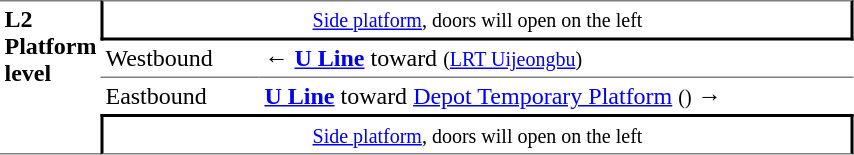<table table border=0 cellspacing=0 cellpadding=3>
<tr>
<td style="border-top:solid 1px gray;border-bottom:solid 1px gray;" width=50 rowspan=10 valign=top><strong>L2<br>Platform level</strong></td>
<td style="border-top:solid 1px gray;border-right:solid 2px black;border-left:solid 2px black;border-bottom:solid 2px black;text-align:center;" colspan=2><small><a href='#'>Side platform</a>, doors will open on the left </small></td>
</tr>
<tr>
<td>Westbound</td>
<td>← <a href='#'><span><strong>U Line</strong></span></a> toward  <small>(<a href='#'>LRT Uijeongbu</a>)</small></td>
</tr>
<tr>
<td style="border-bottom:solid 0px gray;border-top:solid 1px gray;" width=100>Eastbound</td>
<td style="border-bottom:solid 0px gray;border-top:solid 1px gray;" width=390> <a href='#'><span><strong>U Line</strong></span></a> toward <a href='#'>Depot Temporary Platform</a> <small>()</small> →</td>
</tr>
<tr>
<td style="border-top:solid 2px black;border-right:solid 2px black;border-left:solid 2px black;border-bottom:solid 1px gray;text-align:center;" colspan=2><small><a href='#'>Side platform</a>, doors will open on the left </small></td>
</tr>
</table>
